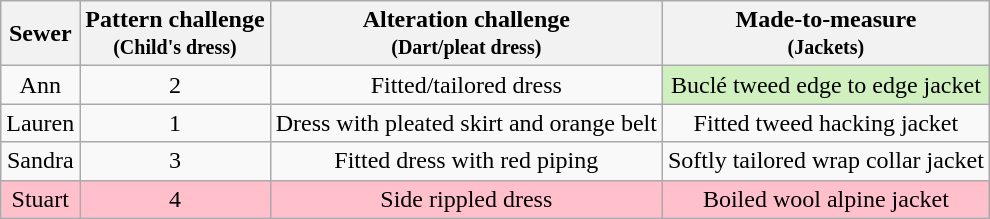<table class="wikitable" style="text-align:center;">
<tr>
<th>Sewer</th>
<th>Pattern challenge<br><small>(Child's dress)</small></th>
<th>Alteration challenge<br><small>(Dart/pleat dress)</small></th>
<th>Made-to-measure<br><small>(Jackets)</small></th>
</tr>
<tr>
<td>Ann</td>
<td>2</td>
<td>Fitted/tailored dress</td>
<td style="background:#d0f0c0">Buclé tweed edge to edge jacket</td>
</tr>
<tr>
<td>Lauren</td>
<td>1</td>
<td>Dress with pleated skirt and orange belt</td>
<td>Fitted tweed hacking jacket</td>
</tr>
<tr>
<td>Sandra</td>
<td>3</td>
<td>Fitted dress with red piping</td>
<td>Softly tailored wrap collar jacket</td>
</tr>
<tr style="background:Pink">
<td>Stuart</td>
<td>4</td>
<td>Side rippled dress</td>
<td>Boiled wool alpine jacket</td>
</tr>
</table>
